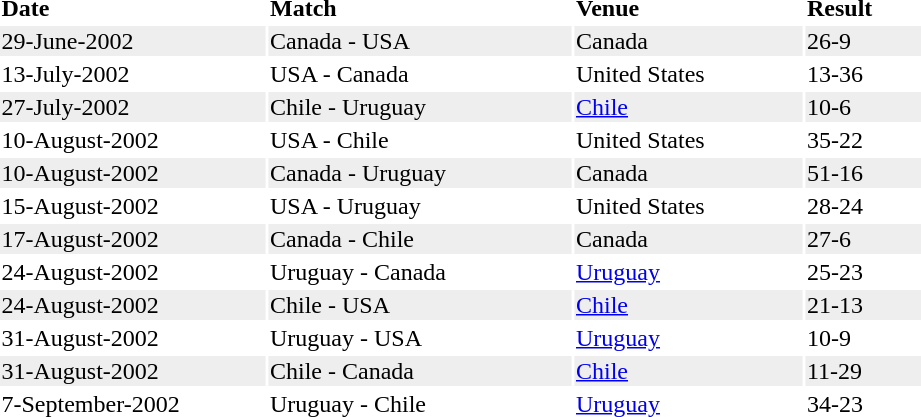<table>
<tr>
<td width="175"><strong>Date</strong></td>
<td width="200"><strong>Match</strong></td>
<td width="150"><strong>Venue</strong></td>
<td width="75"><strong>Result</strong></td>
</tr>
<tr bgcolor="#eeeeee">
<td>29-June-2002</td>
<td>Canada - USA</td>
<td>Canada</td>
<td>26-9</td>
</tr>
<tr>
<td>13-July-2002</td>
<td>USA - Canada</td>
<td>United States</td>
<td>13-36</td>
</tr>
<tr bgcolor="#eeeeee">
<td>27-July-2002</td>
<td>Chile - Uruguay</td>
<td><a href='#'>Chile</a></td>
<td>10-6</td>
</tr>
<tr>
<td>10-August-2002</td>
<td>USA - Chile</td>
<td>United States</td>
<td>35-22</td>
</tr>
<tr bgcolor="#eeeeee">
<td>10-August-2002</td>
<td>Canada - Uruguay</td>
<td>Canada</td>
<td>51-16</td>
</tr>
<tr>
<td>15-August-2002</td>
<td>USA - Uruguay</td>
<td>United States</td>
<td>28-24</td>
</tr>
<tr bgcolor="#eeeeee">
<td>17-August-2002</td>
<td>Canada - Chile</td>
<td>Canada</td>
<td>27-6</td>
</tr>
<tr>
<td>24-August-2002</td>
<td>Uruguay - Canada</td>
<td><a href='#'>Uruguay</a></td>
<td>25-23</td>
</tr>
<tr bgcolor="#eeeeee">
<td>24-August-2002</td>
<td>Chile - USA</td>
<td><a href='#'>Chile</a></td>
<td>21-13</td>
</tr>
<tr>
<td>31-August-2002</td>
<td>Uruguay - USA</td>
<td><a href='#'>Uruguay</a></td>
<td>10-9</td>
</tr>
<tr bgcolor="#eeeeee">
<td>31-August-2002</td>
<td>Chile - Canada</td>
<td><a href='#'>Chile</a></td>
<td>11-29</td>
</tr>
<tr>
<td>7-September-2002</td>
<td>Uruguay - Chile</td>
<td><a href='#'>Uruguay</a></td>
<td>34-23</td>
</tr>
<tr>
</tr>
</table>
